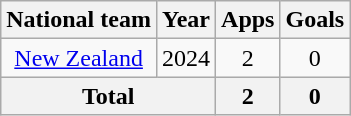<table class="wikitable" style="text-align: center;">
<tr>
<th>National team</th>
<th>Year</th>
<th>Apps</th>
<th>Goals</th>
</tr>
<tr>
<td rowspan="1" valign="center"><a href='#'>New Zealand</a></td>
<td>2024</td>
<td>2</td>
<td>0</td>
</tr>
<tr>
<th colspan="2">Total</th>
<th>2</th>
<th>0</th>
</tr>
</table>
